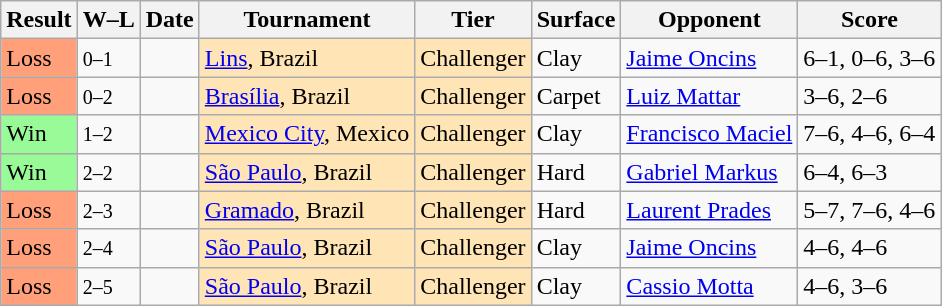<table class="sortable wikitable">
<tr>
<th>Result</th>
<th class="unsortable">W–L</th>
<th>Date</th>
<th>Tournament</th>
<th>Tier</th>
<th>Surface</th>
<th>Opponent</th>
<th class="unsortable">Score</th>
</tr>
<tr>
<td style="background:#ffa07a;">Loss</td>
<td><small>0–1</small></td>
<td></td>
<td style="background:moccasin;"><a href='#'>Lins</a>, Brazil</td>
<td style="background:moccasin;">Challenger</td>
<td>Clay</td>
<td> <a href='#'>Jaime Oncins</a></td>
<td>6–1, 0–6, 3–6</td>
</tr>
<tr>
<td style="background:#ffa07a;">Loss</td>
<td><small>0–2</small></td>
<td></td>
<td style="background:moccasin;"><a href='#'>Brasília</a>, Brazil</td>
<td style="background:moccasin;">Challenger</td>
<td>Carpet</td>
<td> <a href='#'>Luiz Mattar</a></td>
<td>3–6, 2–6</td>
</tr>
<tr>
<td style="background:#98fb98;">Win</td>
<td><small>1–2</small></td>
<td></td>
<td style="background:moccasin;"><a href='#'>Mexico City</a>, Mexico</td>
<td style="background:moccasin;">Challenger</td>
<td>Clay</td>
<td> <a href='#'>Francisco Maciel</a></td>
<td>7–6, 4–6, 6–4</td>
</tr>
<tr>
<td style="background:#98fb98;">Win</td>
<td><small>2–2</small></td>
<td></td>
<td style="background:moccasin;"><a href='#'>São Paulo</a>, Brazil</td>
<td style="background:moccasin;">Challenger</td>
<td>Hard</td>
<td> <a href='#'>Gabriel Markus</a></td>
<td>6–4, 6–3</td>
</tr>
<tr>
<td style="background:#ffa07a;">Loss</td>
<td><small>2–3</small></td>
<td></td>
<td style="background:moccasin;"><a href='#'>Gramado</a>, Brazil</td>
<td style="background:moccasin;">Challenger</td>
<td>Hard</td>
<td> <a href='#'>Laurent Prades</a></td>
<td>5–7, 7–6, 4–6</td>
</tr>
<tr>
<td style="background:#ffa07a;">Loss</td>
<td><small>2–4</small></td>
<td></td>
<td style="background:moccasin;"><a href='#'>São Paulo</a>, Brazil</td>
<td style="background:moccasin;">Challenger</td>
<td>Clay</td>
<td> <a href='#'>Jaime Oncins</a></td>
<td>4–6, 4–6</td>
</tr>
<tr>
<td style="background:#ffa07a;">Loss</td>
<td><small>2–5</small></td>
<td></td>
<td style="background:moccasin;"><a href='#'>São Paulo</a>, Brazil</td>
<td style="background:moccasin;">Challenger</td>
<td>Clay</td>
<td> <a href='#'>Cassio Motta</a></td>
<td>4–6, 3–6</td>
</tr>
</table>
